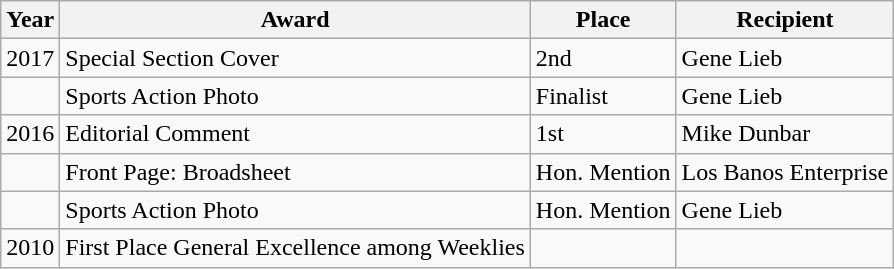<table class="wikitable">
<tr>
<th>Year</th>
<th>Award</th>
<th>Place</th>
<th>Recipient</th>
</tr>
<tr>
<td>2017</td>
<td>Special Section Cover</td>
<td>2nd</td>
<td>Gene Lieb</td>
</tr>
<tr>
<td></td>
<td>Sports Action Photo</td>
<td>Finalist</td>
<td>Gene Lieb</td>
</tr>
<tr>
<td>2016</td>
<td>Editorial Comment</td>
<td>1st</td>
<td>Mike Dunbar</td>
</tr>
<tr>
<td></td>
<td>Front Page: Broadsheet</td>
<td>Hon. Mention</td>
<td>Los Banos Enterprise</td>
</tr>
<tr>
<td></td>
<td>Sports Action Photo</td>
<td>Hon. Mention</td>
<td>Gene Lieb</td>
</tr>
<tr>
<td>2010</td>
<td>First Place General Excellence among Weeklies</td>
<td></td>
<td></td>
</tr>
</table>
